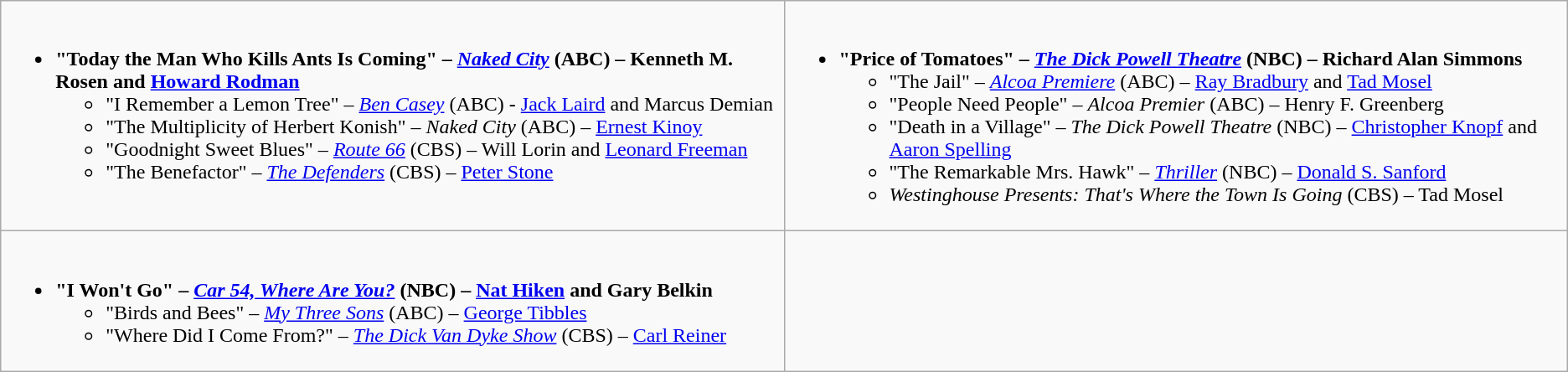<table class="wikitable">
<tr>
<td valign="top" width="50%"><br><ul><li><strong>"Today the Man Who Kills Ants Is Coming" – <em><a href='#'>Naked City</a></em> (ABC) – Kenneth M. Rosen and <a href='#'>Howard Rodman</a></strong><ul><li>"I Remember a Lemon Tree" – <em><a href='#'>Ben Casey</a></em> (ABC) - <a href='#'>Jack Laird</a> and Marcus Demian</li><li>"The Multiplicity of Herbert Konish" – <em>Naked City</em> (ABC) – <a href='#'>Ernest Kinoy</a></li><li>"Goodnight Sweet Blues" – <em><a href='#'>Route 66</a></em> (CBS) – Will Lorin and <a href='#'>Leonard Freeman</a></li><li>"The Benefactor" – <em><a href='#'>The Defenders</a></em> (CBS) – <a href='#'>Peter Stone</a></li></ul></li></ul></td>
<td valign="top"><br><ul><li><strong>"Price of Tomatoes" – <em><a href='#'>The Dick Powell Theatre</a></em> (NBC) – Richard Alan Simmons</strong><ul><li>"The Jail" – <em><a href='#'>Alcoa Premiere</a></em> (ABC) – <a href='#'>Ray Bradbury</a> and <a href='#'>Tad Mosel</a></li><li>"People Need People" – <em>Alcoa Premier</em> (ABC) – Henry F. Greenberg</li><li>"Death in a Village" – <em>The Dick Powell Theatre</em> (NBC) – <a href='#'>Christopher Knopf</a> and <a href='#'>Aaron Spelling</a></li><li>"The Remarkable Mrs. Hawk" – <em><a href='#'>Thriller</a></em> (NBC) – <a href='#'>Donald S. Sanford</a></li><li><em>Westinghouse Presents: That's Where the Town Is Going</em> (CBS) – Tad Mosel</li></ul></li></ul></td>
</tr>
<tr>
<td valign="top"><br><ul><li><strong>"I Won't Go" – <em><a href='#'>Car 54, Where Are You?</a></em> (NBC) – <a href='#'>Nat Hiken</a> and Gary Belkin</strong><ul><li>"Birds and Bees" – <em><a href='#'>My Three Sons</a></em> (ABC) – <a href='#'>George Tibbles</a></li><li>"Where Did I Come From?" – <em><a href='#'>The Dick Van Dyke Show</a></em> (CBS) – <a href='#'>Carl Reiner</a></li></ul></li></ul></td>
</tr>
</table>
